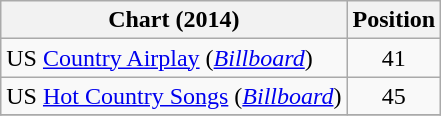<table class="wikitable sortable">
<tr>
<th scope="col">Chart (2014)</th>
<th scope="col">Position</th>
</tr>
<tr>
<td>US <a href='#'>Country Airplay</a> (<em><a href='#'>Billboard</a></em>)</td>
<td align="center">41</td>
</tr>
<tr>
<td>US <a href='#'>Hot Country Songs</a> (<em><a href='#'>Billboard</a></em>)</td>
<td align="center">45</td>
</tr>
<tr>
</tr>
</table>
